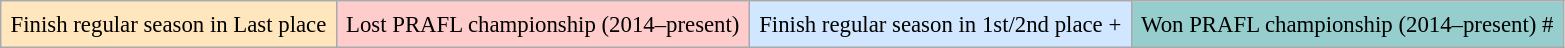<table class="wikitable" style="font-size:95%">
<tr>
<td style="background-color:#FFE6BD;padding:0.4em;">Finish regular season in Last place  </td>
<td style="background-color:#FFCCCC;padding:0.4em;">Lost PRAFL championship (2014–present)</td>
<td style="background-color:#D0E7FF;padding:0.4em;">Finish regular season in 1st/2nd place +</td>
<td style="background-color:#96CDCD;padding:0.4em;">Won PRAFL championship (2014–present) #</td>
</tr>
</table>
